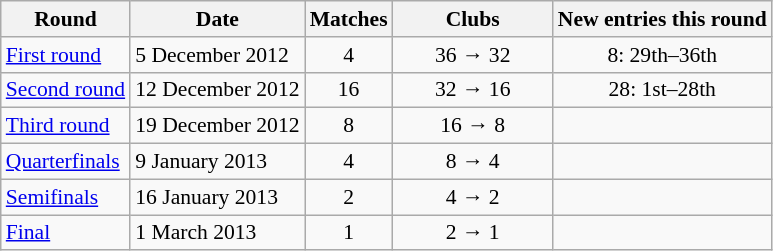<table class="wikitable" style="text-align:left; font-size:90%;">
<tr>
<th>Round</th>
<th>Date</th>
<th>Matches</th>
<th width=100>Clubs</th>
<th>New entries this round</th>
</tr>
<tr>
<td><a href='#'>First round</a>  </td>
<td>5 December 2012</td>
<td align=center>4</td>
<td align=center>36 → 32</td>
<td align=center>8: 29th–36th</td>
</tr>
<tr>
<td><a href='#'>Second round</a></td>
<td>12 December 2012</td>
<td align=center>16</td>
<td align=center>32 → 16</td>
<td align=center>28: 1st–28th</td>
</tr>
<tr>
<td><a href='#'>Third round</a></td>
<td>19 December 2012</td>
<td align=center>8</td>
<td align=center>16 → 8</td>
<td></td>
</tr>
<tr>
<td><a href='#'>Quarterfinals</a></td>
<td>9 January 2013</td>
<td align=center>4</td>
<td align=center>8 → 4</td>
<td></td>
</tr>
<tr>
<td><a href='#'>Semifinals</a></td>
<td>16 January 2013</td>
<td align=center>2</td>
<td align=center>4 → 2</td>
<td></td>
</tr>
<tr>
<td><a href='#'>Final</a></td>
<td>1 March 2013</td>
<td align=center>1</td>
<td align=center>2 → 1</td>
<td></td>
</tr>
</table>
